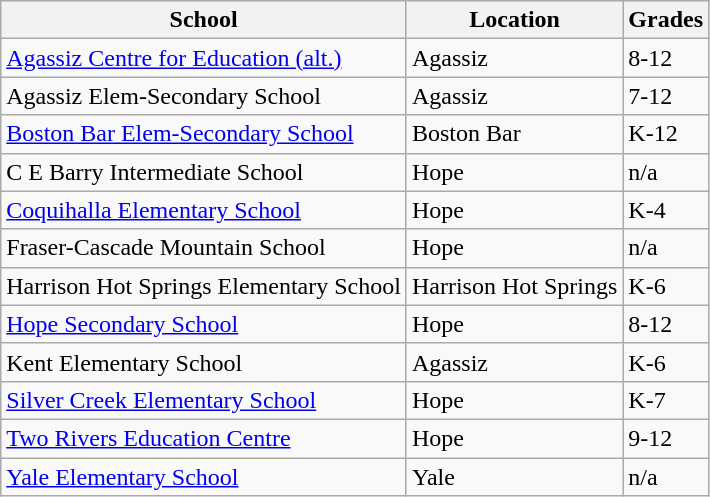<table class="wikitable">
<tr>
<th>School</th>
<th>Location</th>
<th>Grades</th>
</tr>
<tr>
<td><a href='#'>Agassiz Centre for Education (alt.)</a></td>
<td>Agassiz</td>
<td>8-12</td>
</tr>
<tr>
<td>Agassiz Elem-Secondary School</td>
<td>Agassiz</td>
<td>7-12</td>
</tr>
<tr>
<td><a href='#'>Boston Bar Elem-Secondary School</a></td>
<td>Boston Bar</td>
<td>K-12</td>
</tr>
<tr>
<td>C E Barry Intermediate School</td>
<td>Hope</td>
<td>n/a</td>
</tr>
<tr>
<td><a href='#'>Coquihalla Elementary School</a></td>
<td>Hope</td>
<td>K-4</td>
</tr>
<tr>
<td>Fraser-Cascade Mountain School</td>
<td>Hope</td>
<td>n/a</td>
</tr>
<tr>
<td>Harrison Hot Springs Elementary School</td>
<td>Harrison Hot Springs</td>
<td>K-6</td>
</tr>
<tr>
<td><a href='#'>Hope Secondary School</a></td>
<td>Hope</td>
<td>8-12</td>
</tr>
<tr>
<td>Kent Elementary School</td>
<td>Agassiz</td>
<td>K-6</td>
</tr>
<tr>
<td><a href='#'>Silver Creek Elementary School</a></td>
<td>Hope</td>
<td>K-7</td>
</tr>
<tr>
<td><a href='#'>Two Rivers Education Centre</a></td>
<td>Hope</td>
<td>9-12</td>
</tr>
<tr>
<td><a href='#'>Yale Elementary School</a></td>
<td>Yale</td>
<td>n/a</td>
</tr>
</table>
